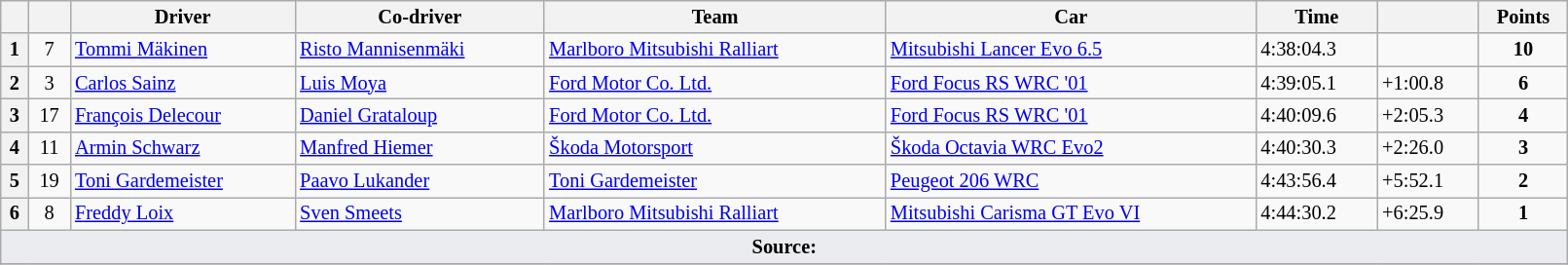<table class="wikitable" width=85% style="font-size: 85%;">
<tr>
<th></th>
<th></th>
<th>Driver</th>
<th>Co-driver</th>
<th>Team</th>
<th>Car</th>
<th>Time</th>
<th></th>
<th>Points</th>
</tr>
<tr>
<th>1</th>
<td align="center">7</td>
<td> <a href='#'>Tommi Mäkinen</a></td>
<td> <a href='#'>Risto Mannisenmäki</a></td>
<td> <a href='#'>Marlboro Mitsubishi Ralliart</a></td>
<td><a href='#'>Mitsubishi Lancer Evo 6.5</a></td>
<td>4:38:04.3</td>
<td></td>
<td align="center"><strong>10</strong></td>
</tr>
<tr>
<th>2</th>
<td align="center">3</td>
<td> <a href='#'>Carlos Sainz</a></td>
<td> <a href='#'>Luis Moya</a></td>
<td> <a href='#'>Ford Motor Co. Ltd.</a></td>
<td><a href='#'>Ford Focus RS WRC '01</a></td>
<td>4:39:05.1</td>
<td>+1:00.8</td>
<td align="center"><strong>6</strong></td>
</tr>
<tr>
<th>3</th>
<td align="center">17</td>
<td> <a href='#'>François Delecour</a></td>
<td> <a href='#'>Daniel Grataloup</a></td>
<td> <a href='#'>Ford Motor Co. Ltd.</a></td>
<td><a href='#'>Ford Focus RS WRC '01</a></td>
<td>4:40:09.6</td>
<td>+2:05.3</td>
<td align="center"><strong>4</strong></td>
</tr>
<tr>
<th>4</th>
<td align="center">11</td>
<td> <a href='#'>Armin Schwarz</a></td>
<td> <a href='#'>Manfred Hiemer</a></td>
<td> <a href='#'>Škoda Motorsport</a></td>
<td><a href='#'>Škoda Octavia WRC Evo2</a></td>
<td>4:40:30.3</td>
<td>+2:26.0</td>
<td align="center"><strong>3</strong></td>
</tr>
<tr>
<th>5</th>
<td align="center">19</td>
<td> <a href='#'>Toni Gardemeister</a></td>
<td> <a href='#'>Paavo Lukander</a></td>
<td> <a href='#'>Toni Gardemeister</a></td>
<td><a href='#'>Peugeot 206 WRC</a></td>
<td>4:43:56.4</td>
<td>+5:52.1</td>
<td align="center"><strong>2</strong></td>
</tr>
<tr>
<th>6</th>
<td align="center">8</td>
<td> <a href='#'>Freddy Loix</a></td>
<td> <a href='#'>Sven Smeets</a></td>
<td> <a href='#'>Marlboro Mitsubishi Ralliart</a></td>
<td><a href='#'>Mitsubishi Carisma GT Evo VI</a></td>
<td>4:44:30.2</td>
<td>+6:25.9</td>
<td align="center"><strong>1</strong></td>
</tr>
<tr>
<td style="background-color:#EAECF0; text-align:center" colspan="9"><strong>Source:</strong></td>
</tr>
<tr>
</tr>
</table>
